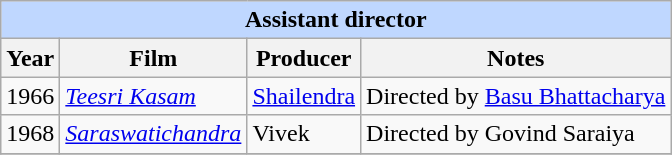<table class="wikitable">
<tr>
<th colspan="4" style="background:#bfd7ff">Assistant director</th>
</tr>
<tr>
<th>Year</th>
<th>Film</th>
<th>Producer</th>
<th>Notes</th>
</tr>
<tr>
<td>1966</td>
<td><em><a href='#'>Teesri Kasam</a></em></td>
<td><a href='#'>Shailendra</a></td>
<td>Directed by <a href='#'>Basu Bhattacharya</a></td>
</tr>
<tr>
<td>1968</td>
<td><em><a href='#'>Saraswatichandra</a></em></td>
<td>Vivek</td>
<td>Directed by Govind Saraiya</td>
</tr>
<tr>
</tr>
</table>
